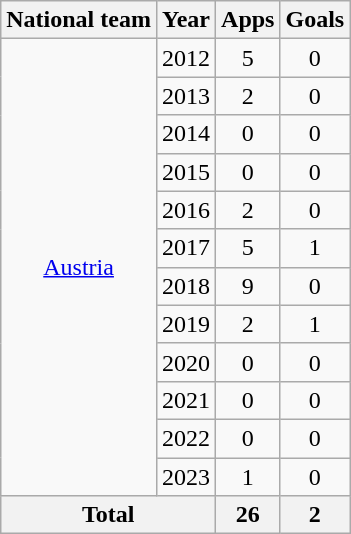<table class="wikitable" style="text-align:center">
<tr>
<th>National team</th>
<th>Year</th>
<th>Apps</th>
<th>Goals</th>
</tr>
<tr>
<td rowspan="12"><a href='#'>Austria</a></td>
<td>2012</td>
<td>5</td>
<td>0</td>
</tr>
<tr>
<td>2013</td>
<td>2</td>
<td>0</td>
</tr>
<tr>
<td>2014</td>
<td>0</td>
<td>0</td>
</tr>
<tr>
<td>2015</td>
<td>0</td>
<td>0</td>
</tr>
<tr>
<td>2016</td>
<td>2</td>
<td>0</td>
</tr>
<tr>
<td>2017</td>
<td>5</td>
<td>1</td>
</tr>
<tr>
<td>2018</td>
<td>9</td>
<td>0</td>
</tr>
<tr>
<td>2019</td>
<td>2</td>
<td>1</td>
</tr>
<tr>
<td>2020</td>
<td>0</td>
<td>0</td>
</tr>
<tr>
<td>2021</td>
<td>0</td>
<td>0</td>
</tr>
<tr>
<td>2022</td>
<td>0</td>
<td>0</td>
</tr>
<tr>
<td>2023</td>
<td>1</td>
<td>0</td>
</tr>
<tr>
<th colspan="2">Total</th>
<th>26</th>
<th>2</th>
</tr>
</table>
